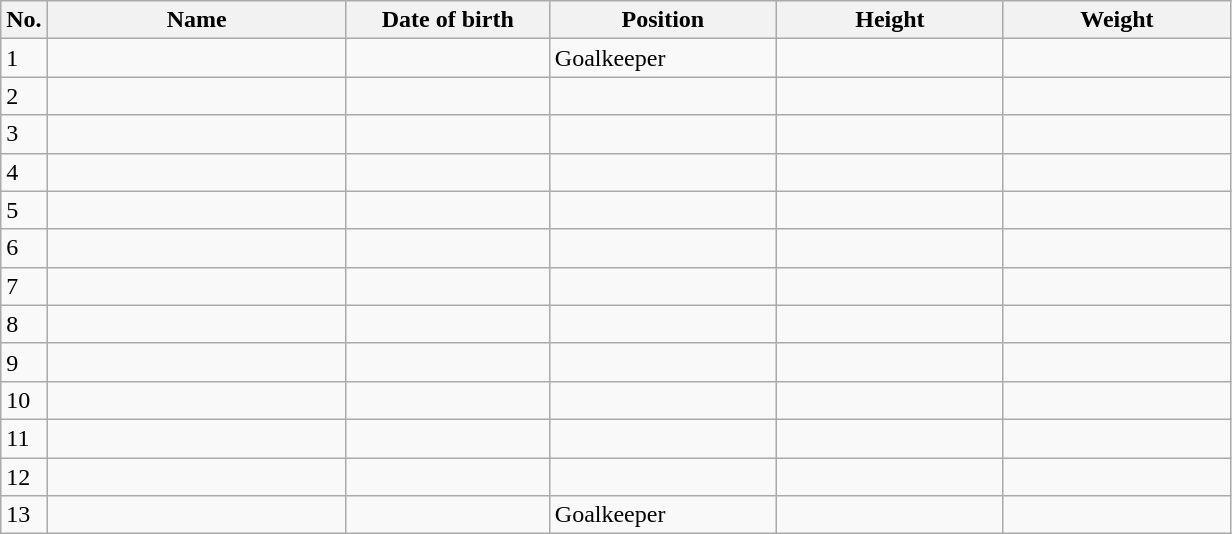<table class=wikitable sortable style=font-size:100%; text-align:center;>
<tr>
<th>No.</th>
<th style=width:12em>Name</th>
<th style=width:8em>Date of birth</th>
<th style=width:9em>Position</th>
<th style=width:9em>Height</th>
<th style=width:9em>Weight</th>
</tr>
<tr>
<td>1</td>
<td align=left></td>
<td align=right></td>
<td>Goalkeeper</td>
<td></td>
<td></td>
</tr>
<tr>
<td>2</td>
<td align=left></td>
<td align=right></td>
<td></td>
<td></td>
<td></td>
</tr>
<tr>
<td>3</td>
<td align=left></td>
<td align=right></td>
<td></td>
<td></td>
<td></td>
</tr>
<tr>
<td>4</td>
<td align=left></td>
<td align=right></td>
<td></td>
<td></td>
<td></td>
</tr>
<tr>
<td>5</td>
<td align=left></td>
<td align=right></td>
<td></td>
<td></td>
<td></td>
</tr>
<tr>
<td>6</td>
<td align=left></td>
<td align=right></td>
<td></td>
<td></td>
<td></td>
</tr>
<tr>
<td>7</td>
<td align=left></td>
<td align=right></td>
<td></td>
<td></td>
<td></td>
</tr>
<tr>
<td>8</td>
<td align=left></td>
<td align=right></td>
<td></td>
<td></td>
<td></td>
</tr>
<tr>
<td>9</td>
<td align=left></td>
<td align=right></td>
<td></td>
<td></td>
<td></td>
</tr>
<tr>
<td>10</td>
<td align=left></td>
<td align=right></td>
<td></td>
<td></td>
<td></td>
</tr>
<tr>
<td>11</td>
<td align=left></td>
<td align=right></td>
<td></td>
<td></td>
<td></td>
</tr>
<tr>
<td>12</td>
<td align=left></td>
<td align=right></td>
<td></td>
<td></td>
<td></td>
</tr>
<tr>
<td>13</td>
<td align=left></td>
<td align=right></td>
<td>Goalkeeper</td>
<td></td>
<td></td>
</tr>
</table>
